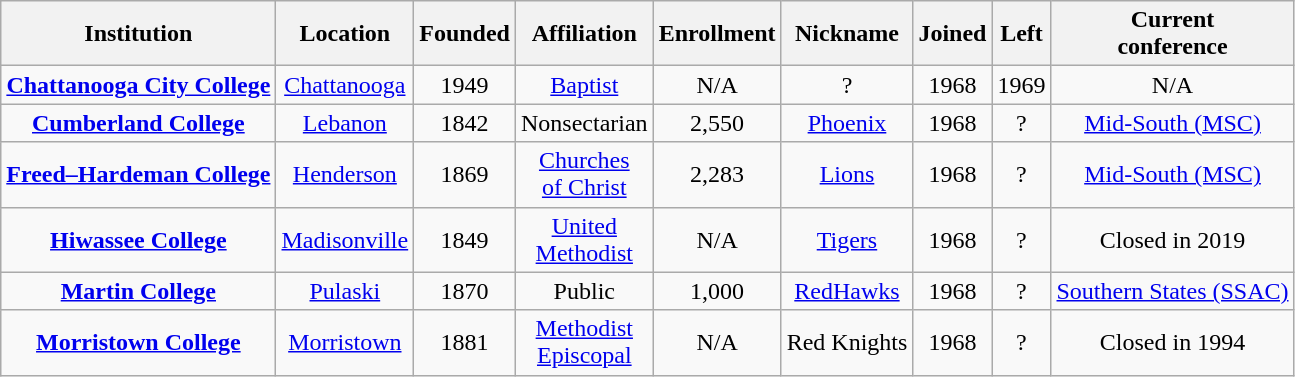<table class="wikitable sortable" style="text-align:center;">
<tr>
<th>Institution</th>
<th>Location</th>
<th>Founded</th>
<th>Affiliation</th>
<th>Enrollment</th>
<th>Nickname</th>
<th>Joined</th>
<th>Left</th>
<th>Current<br>conference</th>
</tr>
<tr>
<td><strong><a href='#'>Chattanooga City College</a></strong></td>
<td><a href='#'>Chattanooga</a></td>
<td>1949</td>
<td><a href='#'>Baptist</a><br></td>
<td>N/A</td>
<td>?</td>
<td>1968</td>
<td>1969</td>
<td>N/A</td>
</tr>
<tr>
<td><strong><a href='#'>Cumberland College</a></strong></td>
<td><a href='#'>Lebanon</a></td>
<td>1842</td>
<td>Nonsectarian</td>
<td>2,550</td>
<td><a href='#'>Phoenix</a></td>
<td>1968</td>
<td>?</td>
<td><a href='#'>Mid-South (MSC)</a></td>
</tr>
<tr>
<td><strong><a href='#'>Freed–Hardeman College</a></strong></td>
<td><a href='#'>Henderson</a></td>
<td>1869</td>
<td><a href='#'>Churches<br>of Christ</a></td>
<td>2,283</td>
<td><a href='#'>Lions</a></td>
<td>1968</td>
<td>?</td>
<td><a href='#'>Mid-South (MSC)</a></td>
</tr>
<tr>
<td><strong><a href='#'>Hiwassee College</a></strong></td>
<td><a href='#'>Madisonville</a></td>
<td>1849</td>
<td><a href='#'>United<br>Methodist</a></td>
<td>N/A</td>
<td><a href='#'>Tigers</a></td>
<td>1968</td>
<td>?</td>
<td>Closed in 2019</td>
</tr>
<tr>
<td><strong><a href='#'>Martin College</a></strong></td>
<td><a href='#'>Pulaski</a></td>
<td>1870</td>
<td>Public</td>
<td>1,000</td>
<td><a href='#'>RedHawks</a></td>
<td>1968</td>
<td>?</td>
<td><a href='#'>Southern States (SSAC)</a></td>
</tr>
<tr>
<td><strong><a href='#'>Morristown College</a></strong></td>
<td><a href='#'>Morristown</a></td>
<td>1881</td>
<td><a href='#'>Methodist<br>Episcopal</a></td>
<td>N/A</td>
<td>Red Knights</td>
<td>1968</td>
<td>?</td>
<td>Closed in 1994</td>
</tr>
</table>
